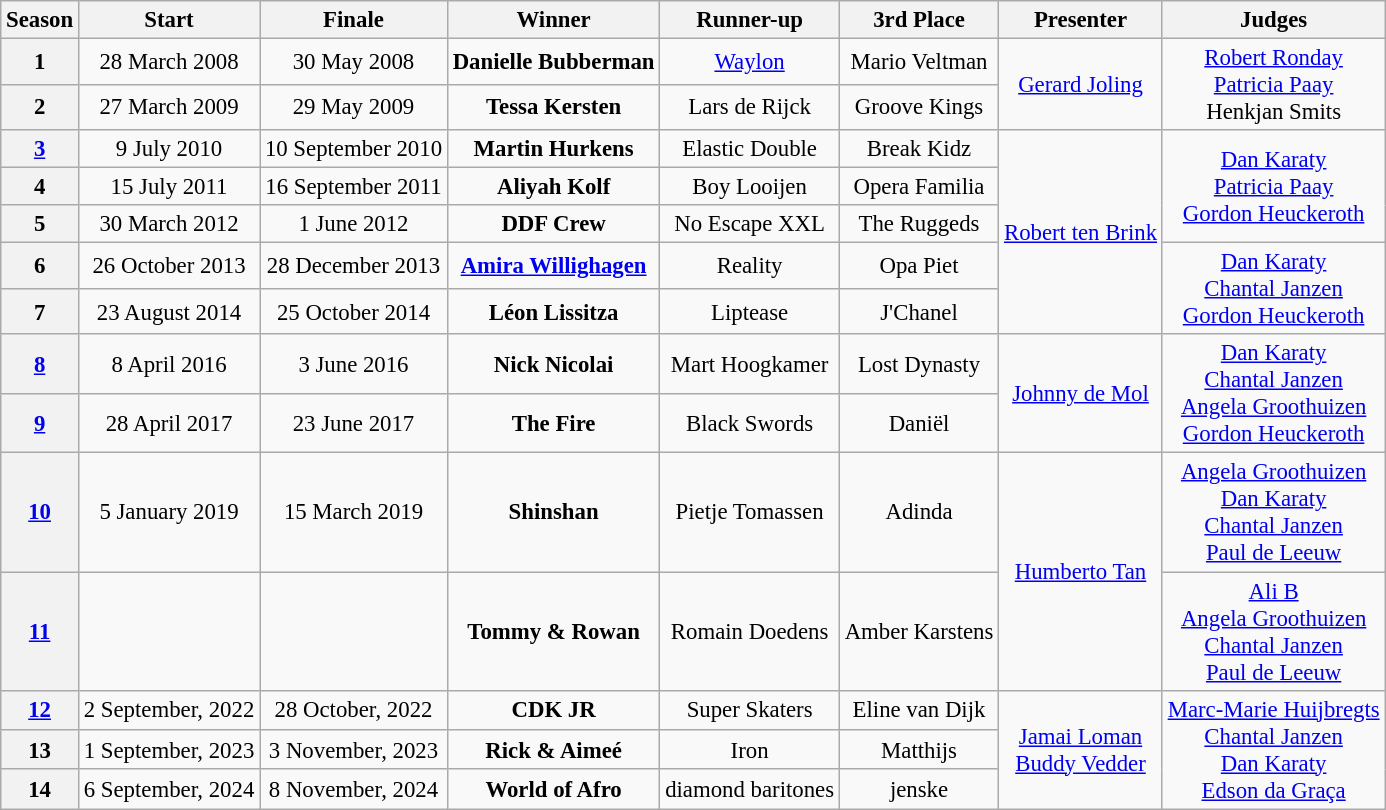<table class="wikitable" style="text-align:center; font-size:95%;">
<tr>
<th>Season</th>
<th>Start</th>
<th>Finale</th>
<th>Winner</th>
<th>Runner-up</th>
<th>3rd Place</th>
<th>Presenter</th>
<th>Judges</th>
</tr>
<tr>
<th Holland's Got Talent (Season 1)>1</th>
<td>28 March 2008</td>
<td>30 May 2008</td>
<td><strong>Danielle Bubberman</strong></td>
<td><a href='#'>Waylon</a></td>
<td>Mario Veltman</td>
<td rowspan="2"><a href='#'>Gerard Joling</a></td>
<td rowspan="2"><a href='#'>Robert Ronday</a><br><a href='#'>Patricia Paay</a><br>Henkjan Smits</td>
</tr>
<tr>
<th Holland's Got Talent (season 2)>2</th>
<td>27 March 2009</td>
<td>29 May 2009</td>
<td><strong>Tessa Kersten</strong></td>
<td>Lars de Rijck</td>
<td>Groove Kings</td>
</tr>
<tr>
<th><a href='#'>3</a></th>
<td>9 July 2010</td>
<td>10 September 2010</td>
<td><strong>Martin Hurkens</strong></td>
<td>Elastic Double</td>
<td>Break Kidz</td>
<td rowspan=5><a href='#'>Robert ten Brink</a></td>
<td rowspan=3><a href='#'>Dan Karaty</a><br><a href='#'>Patricia Paay</a><br><a href='#'>Gordon Heuckeroth</a></td>
</tr>
<tr>
<th Holland's Got Talent (season 4)>4</th>
<td>15 July 2011</td>
<td>16 September 2011</td>
<td><strong>Aliyah Kolf</strong></td>
<td>Boy Looijen</td>
<td>Opera Familia</td>
</tr>
<tr>
<th Holland's Got Talent (season 5)>5</th>
<td>30 March 2012</td>
<td>1 June 2012</td>
<td><strong>DDF Crew</strong></td>
<td>No Escape XXL</td>
<td>The Ruggeds</td>
</tr>
<tr>
<th Holland's Got Talent (season 6)>6</th>
<td>26 October 2013</td>
<td>28 December 2013</td>
<td><strong><a href='#'>Amira Willighagen</a></strong></td>
<td>Reality</td>
<td>Opa Piet</td>
<td rowspan=2><a href='#'>Dan Karaty</a><br><a href='#'>Chantal Janzen</a><br><a href='#'>Gordon Heuckeroth</a></td>
</tr>
<tr>
<th Holland's Got Talent (season 7)>7</th>
<td>23 August 2014</td>
<td>25 October 2014</td>
<td><strong>Léon Lissitza</strong></td>
<td>Liptease</td>
<td>J'Chanel</td>
</tr>
<tr>
<th><a href='#'>8</a></th>
<td>8 April 2016</td>
<td>3 June 2016</td>
<td><strong>Nick Nicolai</strong></td>
<td>Mart Hoogkamer</td>
<td>Lost Dynasty</td>
<td rowspan="2"><a href='#'>Johnny de Mol</a></td>
<td rowspan="2"><a href='#'>Dan Karaty</a><br><a href='#'>Chantal Janzen</a><br><a href='#'>Angela Groothuizen</a><br> <a href='#'>Gordon Heuckeroth</a></td>
</tr>
<tr>
<th><a href='#'>9</a></th>
<td>28 April 2017</td>
<td>23 June 2017</td>
<td><strong>The Fire</strong></td>
<td>Black Swords</td>
<td>Daniël</td>
</tr>
<tr>
<th><a href='#'>10</a></th>
<td>5 January 2019</td>
<td>15 March 2019</td>
<td><strong>Shinshan</strong></td>
<td>Pietje Tomassen</td>
<td>Adinda</td>
<td rowspan="2"><a href='#'>Humberto Tan</a></td>
<td><a href='#'>Angela Groothuizen</a><br><a href='#'>Dan Karaty</a><br><a href='#'>Chantal Janzen</a><br><a href='#'>Paul de Leeuw</a></td>
</tr>
<tr>
<th><a href='#'>11</a></th>
<td></td>
<td></td>
<td><strong>Tommy & Rowan</strong></td>
<td>Romain Doedens</td>
<td>Amber Karstens</td>
<td><a href='#'>Ali B</a><br><a href='#'>Angela Groothuizen</a><br><a href='#'>Chantal Janzen</a><br><a href='#'>Paul de Leeuw</a></td>
</tr>
<tr>
<th><a href='#'>12</a></th>
<td>2 September, 2022</td>
<td>28 October, 2022</td>
<td><strong>CDK JR</strong></td>
<td>Super Skaters</td>
<td>Eline van Dijk</td>
<td rowspan="3"><a href='#'>Jamai Loman</a><br><a href='#'>Buddy Vedder</a></td>
<td rowspan="3"><a href='#'>Marc-Marie Huijbregts</a><br><a href='#'>Chantal Janzen</a><br><a href='#'>Dan Karaty</a><br><a href='#'>Edson da Graça</a></td>
</tr>
<tr>
<th>13</th>
<td>1 September, 2023</td>
<td>3 November, 2023</td>
<td><strong>Rick & Aimeé</strong></td>
<td>Iron</td>
<td>Matthijs</td>
</tr>
<tr>
<th>14</th>
<td>6 September, 2024</td>
<td>8 November, 2024</td>
<td><strong>World of Afro</strong></td>
<td>diamond baritones</td>
<td>jenske</td>
</tr>
</table>
